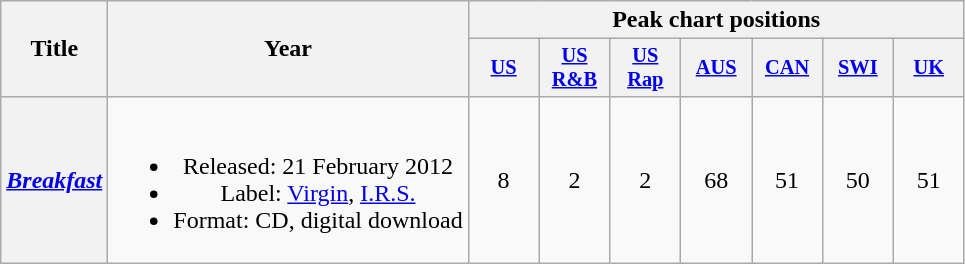<table class="wikitable plainrowheaders" style="text-align:center;">
<tr>
<th scope="col" rowspan="2">Title</th>
<th scope="col" rowspan="2">Year</th>
<th scope="col" colspan="7">Peak chart positions</th>
</tr>
<tr>
<th scope="col" style="width:3em;font-size:85%;"><a href='#'>US</a><br></th>
<th scope="col" style="width:3em;font-size:85%;"><a href='#'>US R&B</a><br></th>
<th scope="col" style="width:3em;font-size:85%;"><a href='#'>US Rap</a><br></th>
<th scope="col" style="width:3em;font-size:85%;"><a href='#'>AUS</a><br></th>
<th scope="col" style="width:3em;font-size:85%;"><a href='#'>CAN</a><br></th>
<th scope="col" style="width:3em;font-size:85%;"><a href='#'>SWI</a><br></th>
<th scope="col" style="width:3em;font-size:85%;"><a href='#'>UK</a><br></th>
</tr>
<tr>
<th scope="row"><em><a href='#'>Breakfast</a></em></th>
<td><br><ul><li>Released: 21 February 2012</li><li>Label: <a href='#'>Virgin</a>, <a href='#'>I.R.S.</a></li><li>Format: CD, digital download</li></ul></td>
<td>8</td>
<td>2</td>
<td>2</td>
<td>68</td>
<td>51</td>
<td>50</td>
<td>51</td>
</tr>
</table>
